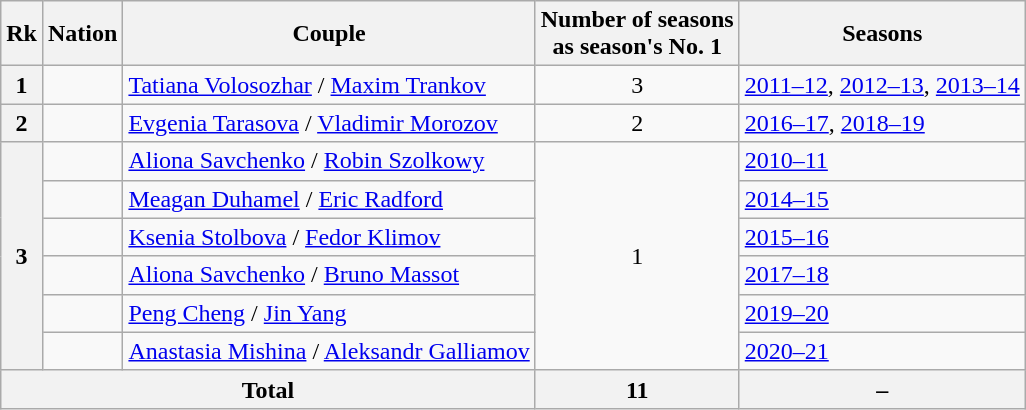<table class="wikitable sortable">
<tr>
<th>Rk</th>
<th>Nation</th>
<th>Couple</th>
<th>Number of seasons<br>as season's No. 1</th>
<th>Seasons</th>
</tr>
<tr>
<th>1</th>
<td></td>
<td><a href='#'>Tatiana Volosozhar</a> / <a href='#'>Maxim Trankov</a></td>
<td style="text-align: center;">3</td>
<td><a href='#'>2011–12</a>, <a href='#'>2012–13</a>, <a href='#'>2013–14</a></td>
</tr>
<tr>
<th>2</th>
<td></td>
<td><a href='#'>Evgenia Tarasova</a> / <a href='#'>Vladimir Morozov</a></td>
<td style="text-align: center;">2</td>
<td><a href='#'>2016–17</a>, <a href='#'>2018–19</a></td>
</tr>
<tr>
<th rowspan="6">3</th>
<td></td>
<td><a href='#'>Aliona Savchenko</a> / <a href='#'>Robin Szolkowy</a></td>
<td rowspan="6" style="text-align: center;">1</td>
<td><a href='#'>2010–11</a></td>
</tr>
<tr>
<td></td>
<td><a href='#'>Meagan Duhamel</a> / <a href='#'>Eric Radford</a></td>
<td><a href='#'>2014–15</a></td>
</tr>
<tr>
<td></td>
<td><a href='#'>Ksenia Stolbova</a> / <a href='#'>Fedor Klimov</a></td>
<td><a href='#'>2015–16</a></td>
</tr>
<tr>
<td></td>
<td><a href='#'>Aliona Savchenko</a> / <a href='#'>Bruno Massot</a></td>
<td><a href='#'>2017–18</a></td>
</tr>
<tr>
<td></td>
<td><a href='#'>Peng Cheng</a> / <a href='#'>Jin Yang</a></td>
<td><a href='#'>2019–20</a></td>
</tr>
<tr>
<td></td>
<td><a href='#'>Anastasia Mishina</a> / <a href='#'>Aleksandr Galliamov</a></td>
<td><a href='#'>2020–21</a></td>
</tr>
<tr class="sortbottom">
<th colspan="3">Total</th>
<th>11</th>
<th>–</th>
</tr>
</table>
